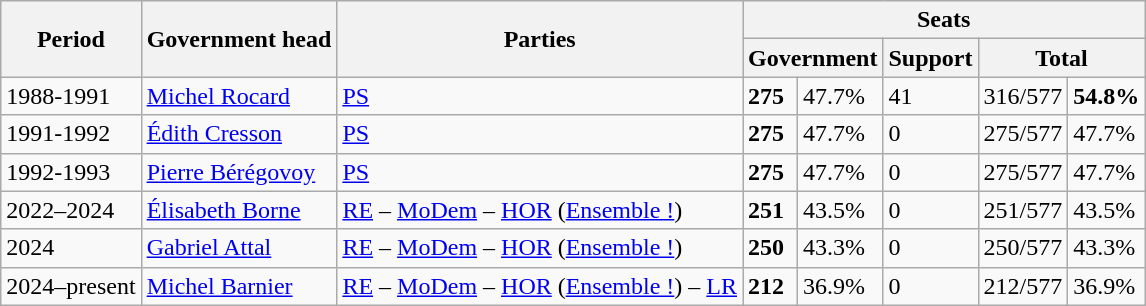<table class="wikitable sortable">
<tr>
<th rowspan="2">Period</th>
<th rowspan="2">Government head</th>
<th rowspan="2">Parties</th>
<th colspan="5">Seats</th>
</tr>
<tr>
<th colspan="2">Government</th>
<th>Support</th>
<th colspan="2">Total</th>
</tr>
<tr>
<td>1988-1991</td>
<td><a href='#'>Michel Rocard</a></td>
<td><a href='#'>PS</a></td>
<td><strong>275</strong></td>
<td>47.7%</td>
<td>41</td>
<td>316/577</td>
<td><strong>54.8%</strong></td>
</tr>
<tr>
<td>1991-1992</td>
<td><a href='#'>Édith Cresson</a></td>
<td><a href='#'>PS</a></td>
<td><strong>275</strong></td>
<td>47.7%</td>
<td>0</td>
<td>275/577</td>
<td>47.7%</td>
</tr>
<tr>
<td>1992-1993</td>
<td><a href='#'>Pierre Bérégovoy</a></td>
<td><a href='#'>PS</a></td>
<td><strong>275</strong></td>
<td>47.7%</td>
<td>0</td>
<td>275/577</td>
<td>47.7%</td>
</tr>
<tr>
<td>2022–2024</td>
<td><a href='#'>Élisabeth Borne</a></td>
<td><a href='#'>RE</a> – <a href='#'>MoDem</a> – <a href='#'>HOR</a> (<a href='#'>Ensemble !</a>)</td>
<td><strong>251</strong></td>
<td>43.5%</td>
<td>0</td>
<td>251/577</td>
<td>43.5%</td>
</tr>
<tr>
<td>2024</td>
<td><a href='#'>Gabriel Attal</a></td>
<td><a href='#'>RE</a> – <a href='#'>MoDem</a> – <a href='#'>HOR</a> (<a href='#'>Ensemble !</a>)</td>
<td><strong>250</strong></td>
<td>43.3%</td>
<td>0</td>
<td>250/577</td>
<td>43.3%</td>
</tr>
<tr>
<td>2024–present</td>
<td><a href='#'>Michel Barnier</a></td>
<td><a href='#'>RE</a> – <a href='#'>MoDem</a> – <a href='#'>HOR</a> (<a href='#'>Ensemble !</a>) – <a href='#'>LR</a></td>
<td><strong>212</strong></td>
<td>36.9%</td>
<td>0</td>
<td>212/577</td>
<td>36.9%</td>
</tr>
</table>
